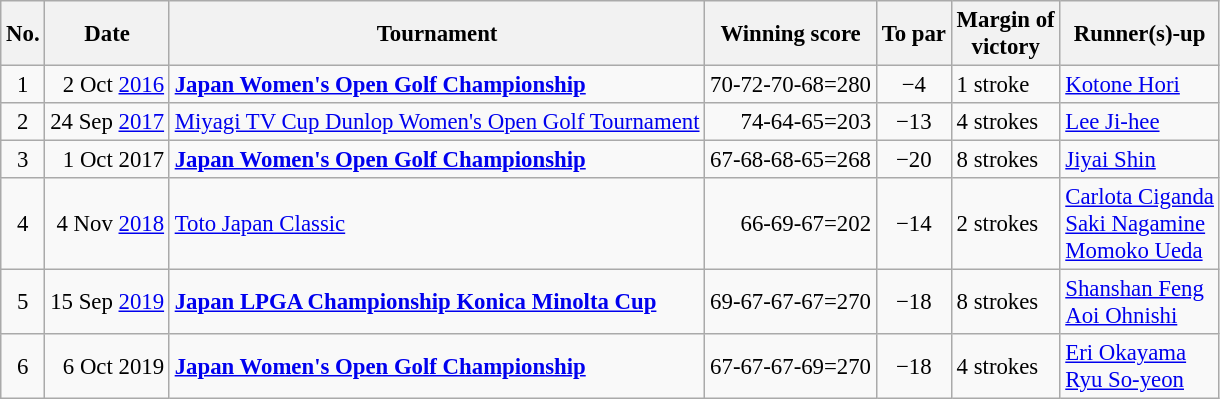<table class="wikitable" style="font-size:95%;">
<tr>
<th>No.</th>
<th>Date</th>
<th>Tournament</th>
<th>Winning score</th>
<th>To par</th>
<th>Margin of<br>victory</th>
<th>Runner(s)-up</th>
</tr>
<tr>
<td align=center>1</td>
<td align=right>2 Oct <a href='#'>2016</a></td>
<td><strong><a href='#'>Japan Women's Open Golf Championship</a></strong></td>
<td align=right>70-72-70-68=280</td>
<td align=center>−4</td>
<td>1 stroke</td>
<td> <a href='#'>Kotone Hori</a></td>
</tr>
<tr>
<td align=center>2</td>
<td align=right>24 Sep <a href='#'>2017</a></td>
<td><a href='#'>Miyagi TV Cup Dunlop Women's Open Golf Tournament</a></td>
<td align=right>74-64-65=203</td>
<td align=center>−13</td>
<td>4 strokes</td>
<td> <a href='#'>Lee Ji-hee</a></td>
</tr>
<tr>
<td align=center>3</td>
<td align=right>1 Oct 2017</td>
<td><strong><a href='#'>Japan Women's Open Golf Championship</a></strong></td>
<td align=right>67-68-68-65=268</td>
<td align=center>−20</td>
<td>8 strokes</td>
<td> <a href='#'>Jiyai Shin</a></td>
</tr>
<tr>
<td align=center>4</td>
<td align=right>4 Nov <a href='#'>2018</a></td>
<td><a href='#'>Toto Japan Classic</a></td>
<td align=right>66-69-67=202</td>
<td align=center>−14</td>
<td>2 strokes</td>
<td> <a href='#'>Carlota Ciganda</a><br> <a href='#'>Saki Nagamine</a><br> <a href='#'>Momoko Ueda</a></td>
</tr>
<tr>
<td align=center>5</td>
<td align=right>15 Sep <a href='#'>2019</a></td>
<td><strong><a href='#'>Japan LPGA Championship Konica Minolta Cup</a></strong></td>
<td align=right>69-67-67-67=270</td>
<td align=center>−18</td>
<td>8 strokes</td>
<td> <a href='#'>Shanshan Feng</a><br> <a href='#'>Aoi Ohnishi</a></td>
</tr>
<tr>
<td align=center>6</td>
<td align=right>6 Oct 2019</td>
<td><strong><a href='#'>Japan Women's Open Golf Championship</a></strong></td>
<td align=right>67-67-67-69=270</td>
<td align=center>−18</td>
<td>4 strokes</td>
<td> <a href='#'>Eri Okayama</a><br> <a href='#'>Ryu So-yeon</a></td>
</tr>
</table>
